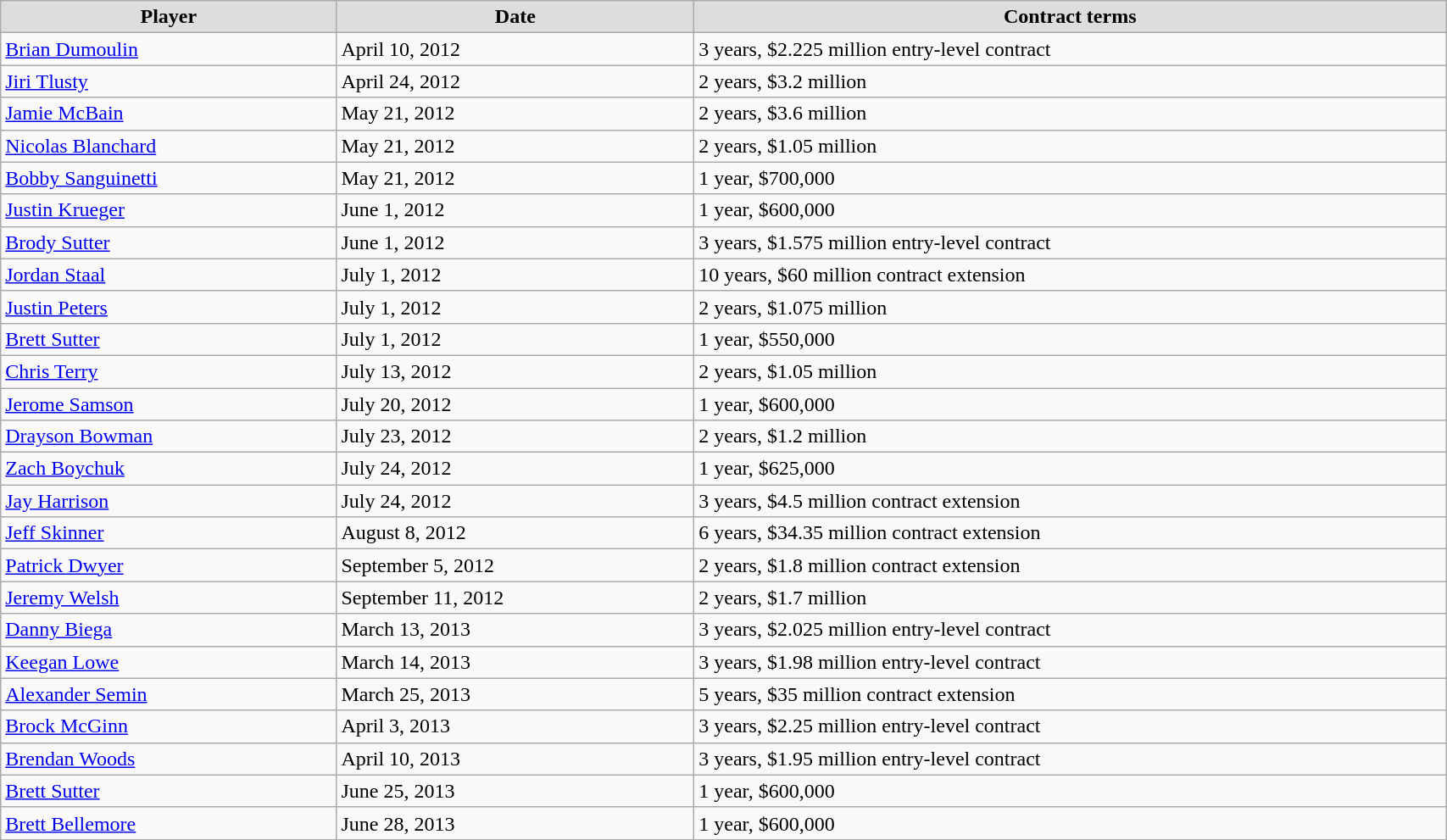<table class="wikitable" width=90%>
<tr align="center" bgcolor="#dddddd">
<td><strong>Player</strong></td>
<td><strong>Date</strong></td>
<td><strong>Contract terms</strong></td>
</tr>
<tr>
<td><a href='#'>Brian Dumoulin</a></td>
<td>April 10, 2012</td>
<td>3 years, $2.225 million entry-level contract</td>
</tr>
<tr>
<td><a href='#'>Jiri Tlusty</a></td>
<td>April 24, 2012</td>
<td>2 years, $3.2 million</td>
</tr>
<tr>
<td><a href='#'>Jamie McBain</a></td>
<td>May 21, 2012</td>
<td>2 years, $3.6 million</td>
</tr>
<tr>
<td><a href='#'>Nicolas Blanchard</a></td>
<td>May 21, 2012</td>
<td>2 years, $1.05 million</td>
</tr>
<tr>
<td><a href='#'>Bobby Sanguinetti</a></td>
<td>May 21, 2012</td>
<td>1 year, $700,000</td>
</tr>
<tr>
<td><a href='#'>Justin Krueger</a></td>
<td>June 1, 2012</td>
<td>1 year, $600,000</td>
</tr>
<tr>
<td><a href='#'>Brody Sutter</a></td>
<td>June 1, 2012</td>
<td>3 years, $1.575 million entry-level contract</td>
</tr>
<tr>
<td><a href='#'>Jordan Staal</a></td>
<td>July 1, 2012</td>
<td>10 years, $60 million contract extension</td>
</tr>
<tr>
<td><a href='#'>Justin Peters</a></td>
<td>July 1, 2012</td>
<td>2 years, $1.075 million</td>
</tr>
<tr>
<td><a href='#'>Brett Sutter</a></td>
<td>July 1, 2012</td>
<td>1 year, $550,000</td>
</tr>
<tr>
<td><a href='#'>Chris Terry</a></td>
<td>July 13, 2012</td>
<td>2 years, $1.05 million</td>
</tr>
<tr>
<td><a href='#'>Jerome Samson</a></td>
<td>July 20, 2012</td>
<td>1 year, $600,000</td>
</tr>
<tr>
<td><a href='#'>Drayson Bowman</a></td>
<td>July 23, 2012</td>
<td>2 years, $1.2 million</td>
</tr>
<tr>
<td><a href='#'>Zach Boychuk</a></td>
<td>July 24, 2012</td>
<td>1 year, $625,000</td>
</tr>
<tr>
<td><a href='#'>Jay Harrison</a></td>
<td>July 24, 2012</td>
<td>3 years, $4.5 million contract extension</td>
</tr>
<tr>
<td><a href='#'>Jeff Skinner</a></td>
<td>August 8, 2012</td>
<td>6 years, $34.35 million contract extension</td>
</tr>
<tr>
<td><a href='#'>Patrick Dwyer</a></td>
<td>September 5, 2012</td>
<td>2 years, $1.8 million contract extension</td>
</tr>
<tr>
<td><a href='#'>Jeremy Welsh</a></td>
<td>September 11, 2012</td>
<td>2 years, $1.7 million</td>
</tr>
<tr>
<td><a href='#'>Danny Biega</a></td>
<td>March 13, 2013</td>
<td>3 years, $2.025 million entry-level contract</td>
</tr>
<tr>
<td><a href='#'>Keegan Lowe</a></td>
<td>March 14, 2013</td>
<td>3 years, $1.98 million entry-level contract</td>
</tr>
<tr>
<td><a href='#'>Alexander Semin</a></td>
<td>March 25, 2013</td>
<td>5 years, $35 million contract extension</td>
</tr>
<tr>
<td><a href='#'>Brock McGinn</a></td>
<td>April 3, 2013</td>
<td>3 years, $2.25 million entry-level contract</td>
</tr>
<tr>
<td><a href='#'>Brendan Woods</a></td>
<td>April 10, 2013</td>
<td>3 years, $1.95 million entry-level contract</td>
</tr>
<tr>
<td><a href='#'>Brett Sutter</a></td>
<td>June 25, 2013</td>
<td>1 year, $600,000</td>
</tr>
<tr>
<td><a href='#'>Brett Bellemore</a></td>
<td>June 28, 2013</td>
<td>1 year, $600,000</td>
</tr>
<tr>
</tr>
</table>
